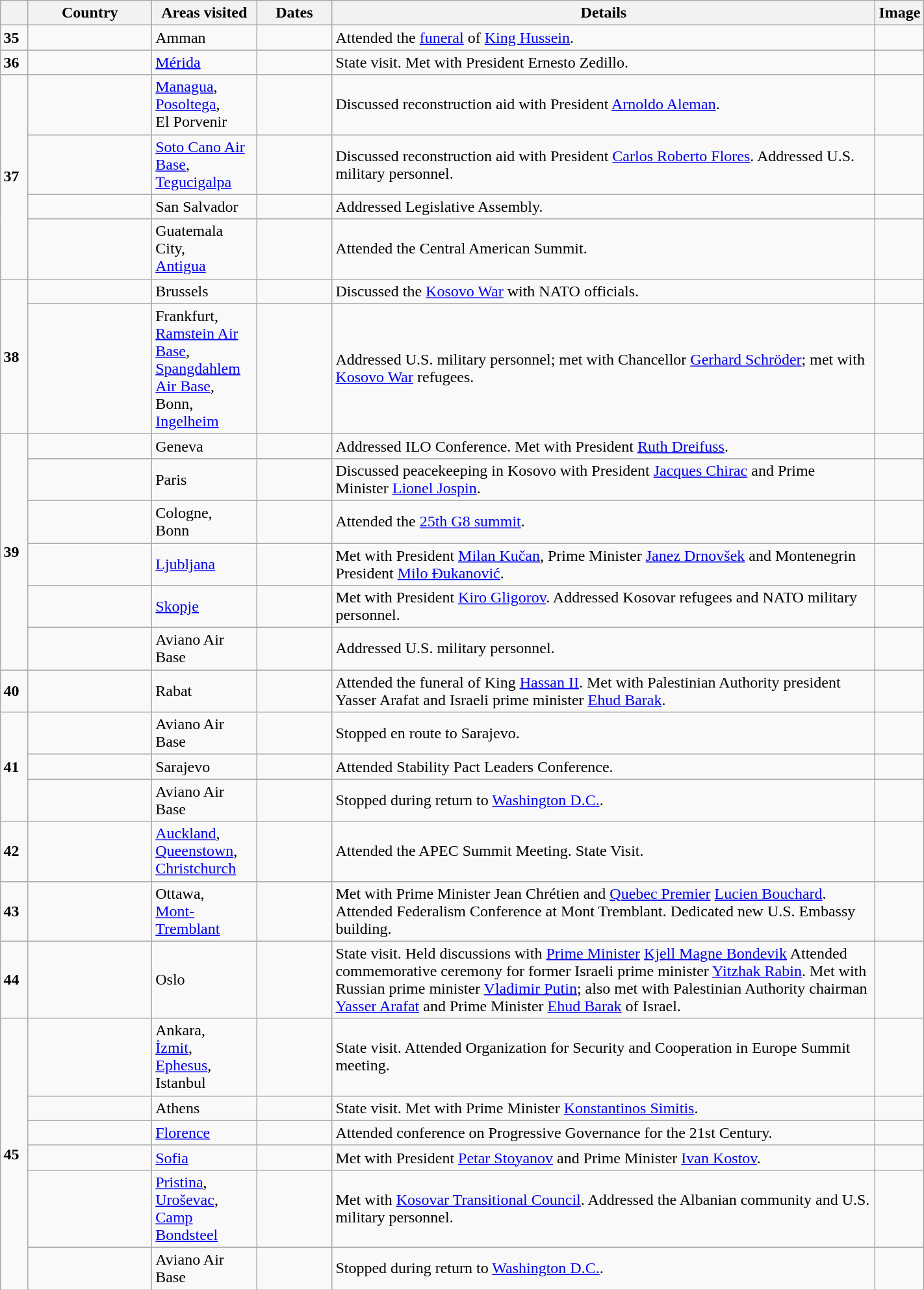<table class="wikitable sortable" border="1" style="margin: 1em auto 1em auto">
<tr>
<th style="width: 3%;"></th>
<th width=120>Country</th>
<th width=100>Areas visited</th>
<th width=70>Dates</th>
<th width=550>Details</th>
<th>Image</th>
</tr>
<tr>
<td><strong>35</strong></td>
<td></td>
<td>Amman</td>
<td></td>
<td>Attended the <a href='#'>funeral</a> of <a href='#'>King Hussein</a>.</td>
<td></td>
</tr>
<tr>
<td><strong>36</strong></td>
<td></td>
<td><a href='#'>Mérida</a></td>
<td></td>
<td>State visit. Met with President Ernesto Zedillo.</td>
<td></td>
</tr>
<tr>
<td rowspan=4><strong>37</strong></td>
<td></td>
<td><a href='#'>Managua</a>,<br><a href='#'>Posoltega</a>,<br>El Porvenir</td>
<td></td>
<td>Discussed reconstruction aid with President <a href='#'>Arnoldo Aleman</a>.</td>
<td></td>
</tr>
<tr>
<td></td>
<td><a href='#'>Soto Cano Air Base</a>, <a href='#'>Tegucigalpa</a></td>
<td></td>
<td>Discussed reconstruction aid with President <a href='#'>Carlos Roberto Flores</a>. Addressed U.S. military personnel.</td>
<td></td>
</tr>
<tr>
<td></td>
<td>San Salvador</td>
<td></td>
<td>Addressed Legislative Assembly.</td>
<td></td>
</tr>
<tr>
<td></td>
<td>Guatemala City,<br><a href='#'>Antigua</a></td>
<td></td>
<td>Attended the Central American Summit.</td>
<td></td>
</tr>
<tr>
<td rowspan=2><strong>38</strong></td>
<td></td>
<td>Brussels</td>
<td></td>
<td>Discussed the <a href='#'>Kosovo War</a> with NATO officials.</td>
<td></td>
</tr>
<tr>
<td></td>
<td>Frankfurt,<br><a href='#'>Ramstein Air Base</a>,<br><a href='#'>Spangdahlem Air Base</a>,<br>Bonn,<br><a href='#'>Ingelheim</a></td>
<td></td>
<td>Addressed U.S. military personnel; met with Chancellor <a href='#'>Gerhard Schröder</a>; met with <a href='#'>Kosovo War</a> refugees.</td>
<td></td>
</tr>
<tr>
<td rowspan=6><strong>39</strong></td>
<td></td>
<td>Geneva</td>
<td></td>
<td>Addressed ILO Conference. Met with President <a href='#'>Ruth Dreifuss</a>.</td>
<td></td>
</tr>
<tr>
<td></td>
<td>Paris</td>
<td></td>
<td>Discussed peacekeeping in Kosovo with President <a href='#'>Jacques Chirac</a> and Prime Minister <a href='#'>Lionel Jospin</a>.</td>
<td></td>
</tr>
<tr>
<td></td>
<td>Cologne,<br>Bonn</td>
<td></td>
<td>Attended the <a href='#'>25th G8 summit</a>.</td>
<td></td>
</tr>
<tr>
<td></td>
<td><a href='#'>Ljubljana</a></td>
<td></td>
<td>Met with President <a href='#'>Milan Kučan</a>, Prime Minister <a href='#'>Janez Drnovšek</a> and Montenegrin President <a href='#'>Milo Đukanović</a>.</td>
<td></td>
</tr>
<tr>
<td></td>
<td><a href='#'>Skopje</a></td>
<td></td>
<td>Met with President <a href='#'>Kiro Gligorov</a>. Addressed Kosovar refugees and NATO military personnel.</td>
<td></td>
</tr>
<tr>
<td></td>
<td>Aviano Air Base</td>
<td></td>
<td>Addressed U.S. military personnel.</td>
<td></td>
</tr>
<tr>
<td><strong>40</strong></td>
<td></td>
<td>Rabat</td>
<td></td>
<td>Attended the funeral of King <a href='#'>Hassan II</a>. Met with Palestinian Authority president Yasser Arafat and Israeli prime minister <a href='#'>Ehud Barak</a>.</td>
<td></td>
</tr>
<tr>
<td rowspan=3><strong>41</strong></td>
<td></td>
<td>Aviano Air Base</td>
<td></td>
<td>Stopped en route to Sarajevo.</td>
<td></td>
</tr>
<tr>
<td></td>
<td>Sarajevo</td>
<td></td>
<td>Attended Stability Pact Leaders Conference.</td>
<td></td>
</tr>
<tr>
<td></td>
<td>Aviano Air Base</td>
<td></td>
<td>Stopped during return to <a href='#'>Washington D.C.</a>.</td>
<td></td>
</tr>
<tr>
<td><strong>42</strong></td>
<td></td>
<td><a href='#'>Auckland</a>,<br><a href='#'>Queenstown</a>,<br><a href='#'>Christchurch</a></td>
<td></td>
<td>Attended the APEC Summit Meeting. State Visit.</td>
<td></td>
</tr>
<tr>
<td><strong>43</strong></td>
<td></td>
<td>Ottawa,<br><a href='#'>Mont-Tremblant</a></td>
<td></td>
<td>Met with Prime Minister Jean Chrétien and <a href='#'>Quebec Premier</a> <a href='#'>Lucien Bouchard</a>. Attended Federalism Conference at Mont Tremblant. Dedicated new U.S. Embassy building.</td>
<td></td>
</tr>
<tr>
<td><strong>44</strong></td>
<td></td>
<td>Oslo</td>
<td></td>
<td>State visit. Held discussions with <a href='#'>Prime Minister</a> <a href='#'>Kjell Magne Bondevik</a> Attended commemorative ceremony for former Israeli prime minister <a href='#'>Yitzhak Rabin</a>. Met with Russian prime minister <a href='#'>Vladimir Putin</a>; also met with Palestinian Authority chairman <a href='#'>Yasser Arafat</a> and Prime Minister <a href='#'>Ehud Barak</a> of Israel.</td>
<td></td>
</tr>
<tr>
<td rowspan=6><strong>45</strong></td>
<td></td>
<td>Ankara,<br><a href='#'>İzmit</a>,<br><a href='#'>Ephesus</a>,<br>Istanbul</td>
<td></td>
<td>State visit. Attended Organization for Security and Cooperation in Europe Summit meeting.</td>
<td></td>
</tr>
<tr>
<td></td>
<td>Athens</td>
<td></td>
<td>State visit. Met with Prime Minister <a href='#'>Konstantinos Simitis</a>.</td>
<td></td>
</tr>
<tr>
<td></td>
<td><a href='#'>Florence</a></td>
<td></td>
<td>Attended conference on Progressive Governance for the 21st Century.</td>
<td></td>
</tr>
<tr>
<td></td>
<td><a href='#'>Sofia</a></td>
<td></td>
<td>Met with President <a href='#'>Petar Stoyanov</a> and Prime Minister <a href='#'>Ivan Kostov</a>.</td>
<td></td>
</tr>
<tr>
<td></td>
<td><a href='#'>Pristina</a>,<br><a href='#'>Uroševac</a>,<br><a href='#'>Camp Bondsteel</a></td>
<td></td>
<td>Met with <a href='#'>Kosovar Transitional Council</a>. Addressed the Albanian community and U.S. military personnel.</td>
<td></td>
</tr>
<tr>
<td></td>
<td>Aviano Air Base</td>
<td></td>
<td>Stopped during return to <a href='#'>Washington D.C.</a>.</td>
<td></td>
</tr>
</table>
